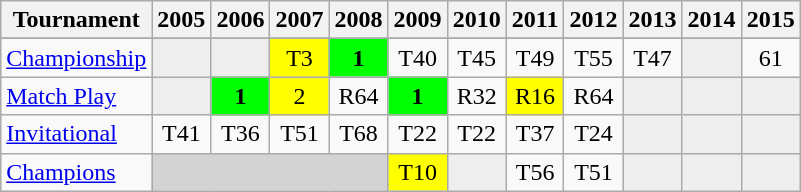<table class="wikitable" style="text-align:center;">
<tr>
<th>Tournament</th>
<th>2005</th>
<th>2006</th>
<th>2007</th>
<th>2008</th>
<th>2009</th>
<th>2010</th>
<th>2011</th>
<th>2012</th>
<th>2013</th>
<th>2014</th>
<th>2015</th>
</tr>
<tr>
</tr>
<tr>
<td align="left"><a href='#'>Championship</a></td>
<td style="background:#eeeeee;"></td>
<td style="background:#eeeeee;"></td>
<td style="background:yellow;">T3</td>
<td style="background:lime;"><strong>1</strong></td>
<td>T40</td>
<td>T45</td>
<td>T49</td>
<td>T55</td>
<td>T47</td>
<td style="background:#eeeeee;"></td>
<td>61</td>
</tr>
<tr>
<td align="left"><a href='#'>Match Play</a></td>
<td style="background:#eeeeee;"></td>
<td style="background:lime;"><strong>1</strong></td>
<td style="background:yellow;">2</td>
<td>R64</td>
<td style="background:lime;"><strong>1</strong></td>
<td>R32</td>
<td style="background:yellow;">R16</td>
<td>R64</td>
<td style="background:#eeeeee;"></td>
<td style="background:#eeeeee;"></td>
<td style="background:#eeeeee;"></td>
</tr>
<tr>
<td align="left"><a href='#'>Invitational</a></td>
<td>T41</td>
<td>T36</td>
<td>T51</td>
<td>T68</td>
<td>T22</td>
<td>T22</td>
<td>T37</td>
<td>T24</td>
<td style="background:#eeeeee;"></td>
<td style="background:#eeeeee;"></td>
<td style="background:#eeeeee;"></td>
</tr>
<tr>
<td align="left"><a href='#'>Champions</a></td>
<td style="background:#D3D3D3;" colspan=4></td>
<td style="background:yellow;">T10</td>
<td style="background:#eeeeee;"></td>
<td>T56</td>
<td>T51</td>
<td style="background:#eeeeee;"></td>
<td style="background:#eeeeee;"></td>
<td style="background:#eeeeee;"></td>
</tr>
</table>
